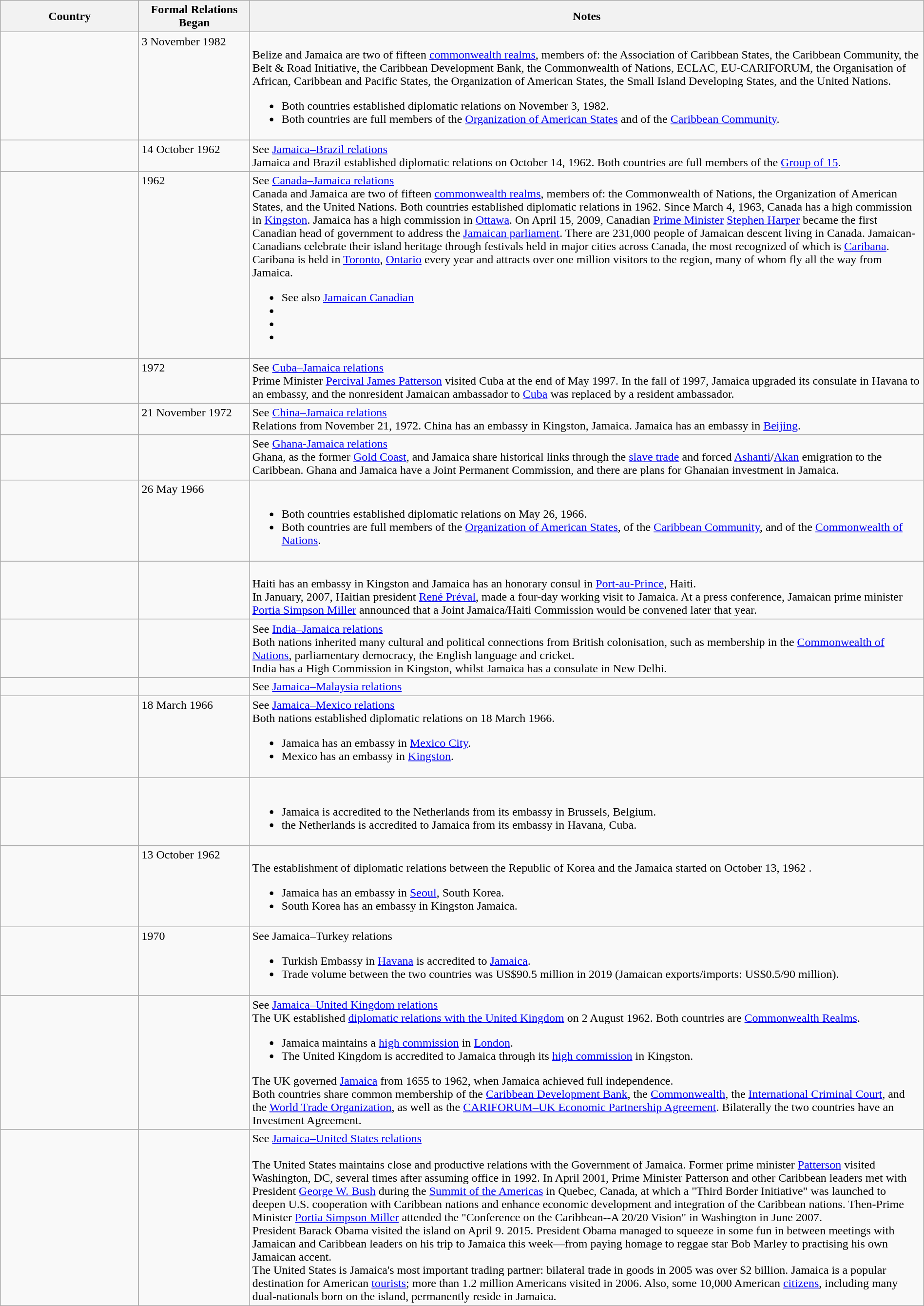<table class="wikitable sortable" style="width:100%; margin:auto;">
<tr>
<th style="width:15%;">Country</th>
<th style="width:12%;">Formal Relations Began</th>
<th>Notes</th>
</tr>
<tr valign="top">
<td></td>
<td>3 November 1982</td>
<td><br>Belize and Jamaica are two of fifteen <a href='#'>commonwealth realms</a>, members of: the Association of Caribbean States, the Caribbean Community, the Belt & Road Initiative, the Caribbean Development Bank, the Commonwealth of Nations, ECLAC, EU-CARIFORUM, the Organisation of African, Caribbean and Pacific States, the Organization of American States, the Small Island Developing States, and the United Nations.<ul><li>Both countries established diplomatic relations on November 3, 1982.</li><li>Both countries are full members of the <a href='#'>Organization of American States</a> and of the <a href='#'>Caribbean Community</a>.</li></ul></td>
</tr>
<tr valign="top">
<td></td>
<td>14 October 1962</td>
<td>See <a href='#'>Jamaica–Brazil relations</a><br>Jamaica and Brazil established diplomatic relations on October 14, 1962.  Both countries are full members of the <a href='#'>Group of 15</a>.</td>
</tr>
<tr valign="top">
<td></td>
<td>1962</td>
<td>See <a href='#'>Canada–Jamaica relations</a><br>Canada and Jamaica are two of fifteen <a href='#'>commonwealth realms</a>, members of: the Commonwealth of Nations, the Organization of American States, and the United Nations.
Both countries established diplomatic relations in 1962. Since March 4, 1963, Canada has a high commission in <a href='#'>Kingston</a>.  Jamaica has a high commission in <a href='#'>Ottawa</a>. On April 15, 2009, Canadian <a href='#'>Prime Minister</a> <a href='#'>Stephen Harper</a> became the first Canadian head of government to address the <a href='#'>Jamaican parliament</a>. There are 231,000 people of Jamaican descent living in Canada. Jamaican-Canadians celebrate their island heritage through festivals held in major cities across Canada, the most recognized of which is <a href='#'>Caribana</a>. Caribana is held in <a href='#'>Toronto</a>, <a href='#'>Ontario</a> every year and attracts over one million visitors to the region, many of whom fly all the way from Jamaica.<ul><li>See also <a href='#'>Jamaican Canadian</a></li><li></li><li></li><li></li></ul></td>
</tr>
<tr valign="top">
<td></td>
<td>1972</td>
<td>See <a href='#'>Cuba–Jamaica relations</a><br>Prime Minister <a href='#'>Percival James Patterson</a> visited Cuba at the end of May 1997. In the fall of 1997, Jamaica upgraded its consulate in Havana to an embassy, and the nonresident Jamaican ambassador to <a href='#'>Cuba</a> was replaced by a resident ambassador.</td>
</tr>
<tr valign="top">
<td></td>
<td>21 November 1972</td>
<td>See <a href='#'>China–Jamaica relations</a><br>Relations from November 21, 1972. China has an embassy in Kingston, Jamaica. Jamaica has an embassy in <a href='#'>Beijing</a>.</td>
</tr>
<tr valign="top">
<td></td>
<td></td>
<td>See <a href='#'>Ghana-Jamaica relations</a><br>Ghana, as the former <a href='#'>Gold Coast</a>, and Jamaica share historical links through the <a href='#'>slave trade</a> and forced <a href='#'>Ashanti</a>/<a href='#'>Akan</a> emigration to the Caribbean. Ghana and Jamaica have a Joint Permanent Commission, and there are plans for Ghanaian investment in Jamaica.</td>
</tr>
<tr valign="top">
<td></td>
<td>26 May 1966</td>
<td><br><ul><li>Both countries established diplomatic relations on May 26, 1966.</li><li>Both countries are full members of the <a href='#'>Organization of American States</a>, of the <a href='#'>Caribbean Community</a>, and of the <a href='#'>Commonwealth of Nations</a>.</li></ul></td>
</tr>
<tr valign="top">
<td></td>
<td></td>
<td><br>Haiti has an embassy in Kingston and Jamaica has an honorary consul in <a href='#'>Port-au-Prince</a>, Haiti.<br>In January, 2007, Haitian president <a href='#'>René Préval</a>, made a four-day working visit to Jamaica. At a press conference, Jamaican prime minister <a href='#'>Portia Simpson Miller</a> announced that a Joint Jamaica/Haiti Commission would be convened later that year.</td>
</tr>
<tr valign="top">
<td></td>
<td></td>
<td>See <a href='#'>India–Jamaica relations</a><br>Both nations inherited many cultural and political connections from British colonisation, such as membership in the <a href='#'>Commonwealth of Nations</a>, parliamentary democracy, the English language and cricket.<br>India has a High Commission in Kingston, whilst Jamaica has a consulate in New Delhi.</td>
</tr>
<tr valign="top">
<td></td>
<td></td>
<td>See <a href='#'>Jamaica–Malaysia relations</a></td>
</tr>
<tr valign="top">
<td></td>
<td>18 March 1966</td>
<td>See <a href='#'>Jamaica–Mexico relations</a><br>Both nations established diplomatic relations on 18 March 1966.<ul><li>Jamaica has an embassy in <a href='#'>Mexico City</a>.</li><li>Mexico has an embassy in <a href='#'>Kingston</a>.</li></ul></td>
</tr>
<tr valign="top">
<td></td>
<td></td>
<td><br><ul><li>Jamaica is accredited to the Netherlands from its embassy in Brussels, Belgium.</li><li>the Netherlands is accredited to Jamaica from its embassy in Havana, Cuba.</li></ul></td>
</tr>
<tr valign="top">
<td></td>
<td>13 October 1962</td>
<td><br>The establishment of diplomatic relations between the Republic of Korea and the Jamaica started on October 13, 1962 .<ul><li>Jamaica has an embassy in <a href='#'>Seoul</a>, South Korea.</li><li>South Korea has an embassy in Kingston Jamaica.</li></ul></td>
</tr>
<tr valign="top">
<td></td>
<td>1970</td>
<td>See Jamaica–Turkey relations<br><ul><li>Turkish Embassy in <a href='#'>Havana</a> is accredited to <a href='#'>Jamaica</a>.</li><li>Trade volume between the two countries was US$90.5 million in 2019 (Jamaican exports/imports: US$0.5/90 million).</li></ul></td>
</tr>
<tr valign="top">
<td></td>
<td></td>
<td>See <a href='#'>Jamaica–United Kingdom relations</a><br>The UK established <a href='#'>diplomatic relations with the United Kingdom</a> on 2 August 1962. Both countries are <a href='#'>Commonwealth Realms</a>.<ul><li>Jamaica maintains a <a href='#'>high commission</a> in <a href='#'>London</a>.</li><li>The United Kingdom is accredited to Jamaica through its <a href='#'>high commission</a> in Kingston.</li></ul>The UK governed <a href='#'>Jamaica</a> from 1655 to 1962, when Jamaica achieved full independence.<br>Both countries share common membership of the <a href='#'>Caribbean Development Bank</a>, the <a href='#'>Commonwealth</a>, the <a href='#'>International Criminal Court</a>, and the <a href='#'>World Trade Organization</a>, as well as the <a href='#'>CARIFORUM–UK Economic Partnership Agreement</a>. Bilaterally the two countries have an Investment Agreement.</td>
</tr>
<tr valign="top">
<td></td>
<td></td>
<td>See <a href='#'>Jamaica–United States relations</a><br><br>The United States maintains close and productive relations with the Government of Jamaica. Former prime minister <a href='#'>Patterson</a> visited Washington, DC, several times after assuming office in 1992. In April 2001, Prime Minister Patterson and other Caribbean leaders met with President <a href='#'>George W. Bush</a> during the <a href='#'>Summit of the Americas</a> in Quebec, Canada, at which a "Third Border Initiative" was launched to deepen U.S. cooperation with Caribbean nations and enhance economic development and integration of the Caribbean nations. Then-Prime Minister <a href='#'>Portia Simpson Miller</a> attended the "Conference on the Caribbean--A 20/20 Vision" in Washington in June 2007.<br>President Barack Obama visited the island on April 9. 2015. President Obama managed to squeeze in some fun in between meetings with Jamaican and Caribbean leaders on his trip to Jamaica this week—from paying homage to reggae star Bob Marley to practising his own Jamaican accent.<br>The United States is Jamaica's most important trading partner: bilateral trade in goods in 2005 was over $2 billion.  Jamaica is a popular destination for American <a href='#'>tourists</a>; more than 1.2 million Americans visited in 2006. Also, some 10,000 American <a href='#'>citizens</a>, including many dual-nationals born on the island, permanently reside in Jamaica.</td>
</tr>
</table>
